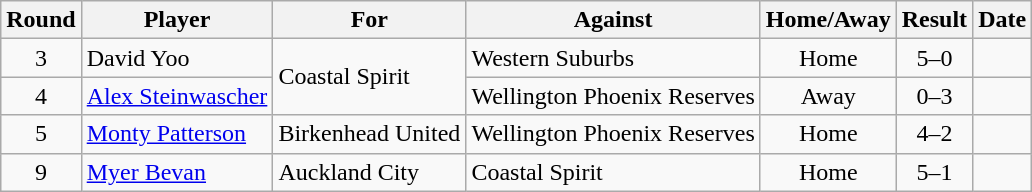<table class="wikitable">
<tr>
<th>Round</th>
<th>Player</th>
<th>For</th>
<th>Against</th>
<th>Home/Away</th>
<th style="text-align:center">Result</th>
<th>Date</th>
</tr>
<tr>
<td style="text-align:center">3</td>
<td> David Yoo</td>
<td rowspan=2>Coastal Spirit</td>
<td>Western Suburbs</td>
<td style="text-align:center">Home</td>
<td style="text-align:center">5–0</td>
<td></td>
</tr>
<tr>
<td style="text-align:center">4</td>
<td> <a href='#'>Alex Steinwascher</a></td>
<td>Wellington Phoenix Reserves</td>
<td style="text-align:center">Away</td>
<td style="text-align:center">0–3</td>
<td></td>
</tr>
<tr>
<td style="text-align:center">5</td>
<td> <a href='#'>Monty Patterson</a></td>
<td>Birkenhead United</td>
<td>Wellington Phoenix Reserves</td>
<td style="text-align:center">Home</td>
<td style="text-align:center">4–2</td>
<td></td>
</tr>
<tr>
<td style="text-align:center">9</td>
<td> <a href='#'>Myer Bevan</a></td>
<td>Auckland City</td>
<td>Coastal Spirit</td>
<td style="text-align:center">Home</td>
<td style="text-align:center">5–1</td>
<td></td>
</tr>
</table>
